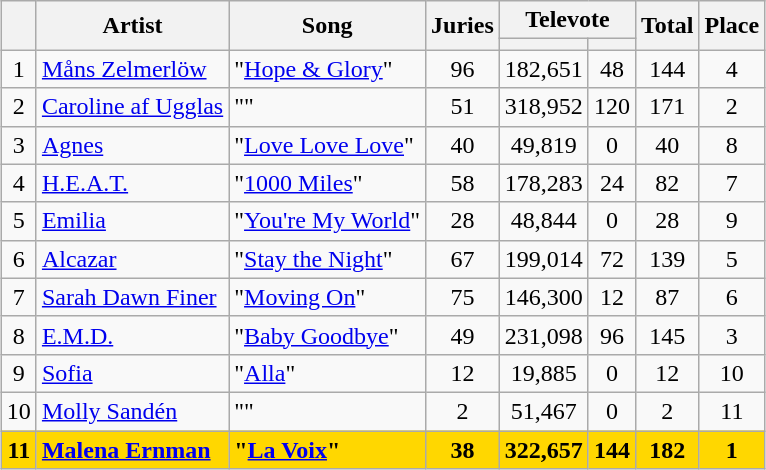<table class="sortable wikitable" style="margin: 1em auto 1em auto; text-align:center;">
<tr>
<th rowspan="2"></th>
<th rowspan="2">Artist</th>
<th rowspan="2">Song</th>
<th rowspan="2">Juries</th>
<th colspan="2">Televote</th>
<th rowspan="2">Total</th>
<th rowspan="2">Place</th>
</tr>
<tr>
<th></th>
<th></th>
</tr>
<tr>
<td>1</td>
<td align="left"><a href='#'>Måns Zelmerlöw</a></td>
<td align="left">"<a href='#'>Hope & Glory</a>"</td>
<td>96</td>
<td>182,651</td>
<td>48</td>
<td>144</td>
<td>4</td>
</tr>
<tr>
<td>2</td>
<td align="left"><a href='#'>Caroline af Ugglas</a></td>
<td align="left">""</td>
<td>51</td>
<td>318,952</td>
<td>120</td>
<td>171</td>
<td>2</td>
</tr>
<tr>
<td>3</td>
<td align="left"><a href='#'>Agnes</a></td>
<td align="left">"<a href='#'>Love Love Love</a>"</td>
<td>40</td>
<td>49,819</td>
<td>0</td>
<td>40</td>
<td>8</td>
</tr>
<tr>
<td>4</td>
<td align="left"><a href='#'>H.E.A.T.</a></td>
<td align="left">"<a href='#'>1000 Miles</a>"</td>
<td>58</td>
<td>178,283</td>
<td>24</td>
<td>82</td>
<td>7</td>
</tr>
<tr>
<td>5</td>
<td align="left"><a href='#'>Emilia</a></td>
<td align="left">"<a href='#'>You're My World</a>"</td>
<td>28</td>
<td>48,844</td>
<td>0</td>
<td>28</td>
<td>9</td>
</tr>
<tr>
<td>6</td>
<td align="left"><a href='#'>Alcazar</a></td>
<td align="left">"<a href='#'>Stay the Night</a>"</td>
<td>67</td>
<td>199,014</td>
<td>72</td>
<td>139</td>
<td>5</td>
</tr>
<tr>
<td>7</td>
<td align="left"><a href='#'>Sarah Dawn Finer</a></td>
<td align="left">"<a href='#'>Moving On</a>"</td>
<td>75</td>
<td>146,300</td>
<td>12</td>
<td>87</td>
<td>6</td>
</tr>
<tr>
<td>8</td>
<td align="left"><a href='#'>E.M.D.</a></td>
<td align="left">"<a href='#'>Baby Goodbye</a>"</td>
<td>49</td>
<td>231,098</td>
<td>96</td>
<td>145</td>
<td>3</td>
</tr>
<tr>
<td>9</td>
<td align="left"><a href='#'>Sofia</a></td>
<td align="left">"<a href='#'>Alla</a>"</td>
<td>12</td>
<td>19,885</td>
<td>0</td>
<td>12</td>
<td>10</td>
</tr>
<tr>
<td>10</td>
<td align="left"><a href='#'>Molly Sandén</a></td>
<td align="left">""</td>
<td>2</td>
<td>51,467</td>
<td>0</td>
<td>2</td>
<td>11</td>
</tr>
<tr style="background:gold;">
<td><strong>11</strong></td>
<td align="left"><strong><a href='#'>Malena Ernman</a></strong></td>
<td align="left"><strong>"<a href='#'><span>La Voix</span></a>"</strong></td>
<td><strong>38</strong></td>
<td><strong>322,657</strong></td>
<td><strong>144</strong></td>
<td><strong>182</strong></td>
<td><strong>1</strong></td>
</tr>
</table>
